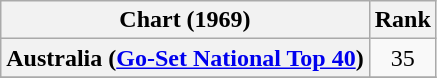<table class="wikitable plainrowheaders" style="text-align:center">
<tr>
<th>Chart (1969)</th>
<th>Rank</th>
</tr>
<tr>
<th scope="row">Australia (<a href='#'>Go-Set National Top 40</a>)</th>
<td>35</td>
</tr>
<tr>
</tr>
</table>
